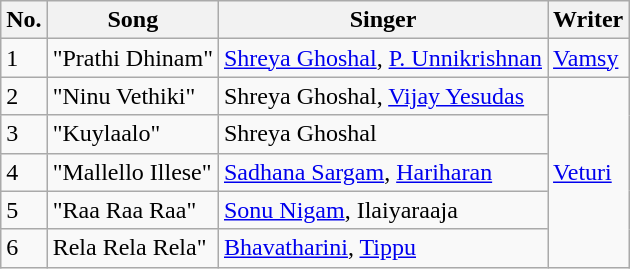<table class="wikitable">
<tr>
<th>No.</th>
<th>Song</th>
<th>Singer</th>
<th>Writer</th>
</tr>
<tr>
<td>1</td>
<td>"Prathi Dhinam"</td>
<td><a href='#'>Shreya Ghoshal</a>, <a href='#'>P. Unnikrishnan</a></td>
<td><a href='#'>Vamsy</a></td>
</tr>
<tr>
<td>2</td>
<td>"Ninu Vethiki"</td>
<td>Shreya Ghoshal, <a href='#'>Vijay Yesudas</a></td>
<td rowspan="5"><a href='#'>Veturi</a></td>
</tr>
<tr>
<td>3</td>
<td>"Kuylaalo"</td>
<td>Shreya Ghoshal</td>
</tr>
<tr>
<td>4</td>
<td>"Mallello Illese"</td>
<td><a href='#'>Sadhana Sargam</a>, <a href='#'>Hariharan</a></td>
</tr>
<tr>
<td>5</td>
<td>"Raa Raa Raa"</td>
<td><a href='#'>Sonu Nigam</a>, Ilaiyaraaja</td>
</tr>
<tr>
<td>6</td>
<td>Rela Rela Rela"</td>
<td><a href='#'>Bhavatharini</a>, <a href='#'>Tippu</a></td>
</tr>
</table>
